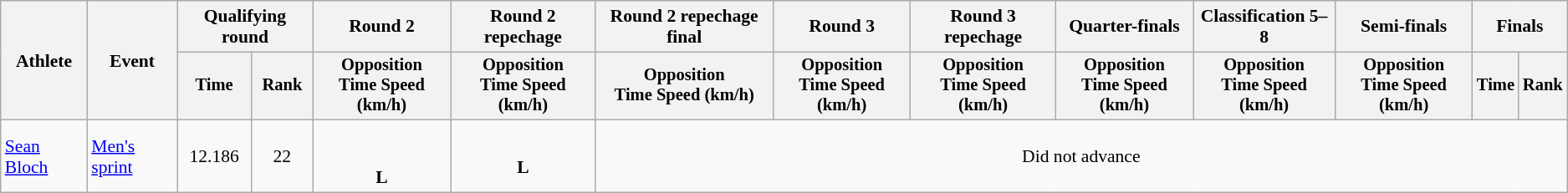<table class=wikitable style="font-size:90%">
<tr>
<th rowspan="2">Athlete</th>
<th rowspan="2">Event</th>
<th colspan=2>Qualifying round</th>
<th colspan=1>Round 2</th>
<th colspan=1>Round 2 repechage</th>
<th colspan=1>Round 2 repechage final</th>
<th colspan=1>Round 3</th>
<th colspan=1>Round 3 repechage</th>
<th colspan=1>Quarter-finals</th>
<th colspan=1>Classification 5–8</th>
<th colspan=1>Semi-finals</th>
<th colspan=2>Finals</th>
</tr>
<tr style="font-size:95%">
<th>Time</th>
<th>Rank</th>
<th>Opposition<br>Time
Speed (km/h)</th>
<th>Opposition<br>Time
Speed (km/h)</th>
<th>Opposition<br>Time
Speed (km/h)</th>
<th>Opposition<br>Time
Speed (km/h)</th>
<th>Opposition<br>Time
Speed (km/h)</th>
<th>Opposition<br>Time
Speed (km/h)</th>
<th>Opposition<br>Time
Speed (km/h)</th>
<th>Opposition<br>Time
Speed (km/h)</th>
<th>Time</th>
<th>Rank</th>
</tr>
<tr align=center>
<td align=left><a href='#'>Sean Bloch</a></td>
<td align=left><a href='#'>Men's sprint</a></td>
<td>12.186</td>
<td>22</td>
<td><br><br><strong>L</strong></td>
<td><br><strong>L</strong></td>
<td colspan=8>Did not advance</td>
</tr>
</table>
